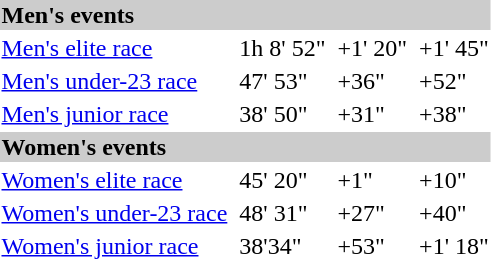<table>
<tr bgcolor="#cccccc">
<td colspan=7><strong>Men's events</strong></td>
</tr>
<tr>
<td><a href='#'>Men's elite race</a></td>
<td></td>
<td>1h 8' 52"</td>
<td></td>
<td>+1' 20"</td>
<td></td>
<td>+1' 45"</td>
</tr>
<tr>
<td><a href='#'>Men's under-23 race</a></td>
<td></td>
<td>47' 53"</td>
<td></td>
<td>+36"</td>
<td></td>
<td>+52"</td>
</tr>
<tr>
<td><a href='#'>Men's junior race</a></td>
<td></td>
<td>38' 50"</td>
<td></td>
<td>+31"</td>
<td></td>
<td>+38"</td>
</tr>
<tr bgcolor="#cccccc">
<td colspan=7><strong>Women's events</strong></td>
</tr>
<tr>
<td><a href='#'>Women's elite race</a></td>
<td></td>
<td>45' 20"</td>
<td></td>
<td>+1"</td>
<td></td>
<td>+10"</td>
</tr>
<tr>
<td><a href='#'>Women's under-23 race</a></td>
<td></td>
<td>48' 31"</td>
<td></td>
<td>+27"</td>
<td></td>
<td>+40"</td>
</tr>
<tr>
<td><a href='#'>Women's junior race</a></td>
<td></td>
<td>38'34"</td>
<td></td>
<td>+53"</td>
<td></td>
<td>+1' 18"</td>
</tr>
</table>
